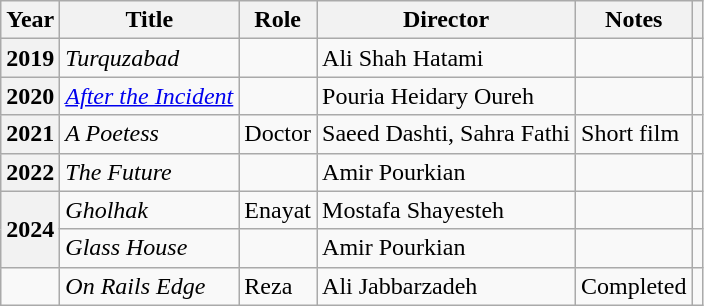<table class="wikitable plainrowheaders sortable"  style=font-size:100%>
<tr>
<th scope="col">Year</th>
<th scope="col">Title</th>
<th scope="col">Role</th>
<th scope="col">Director</th>
<th scope="col" class="unsortable">Notes</th>
<th scope="col" class="unsortable"></th>
</tr>
<tr>
<th scope="row">2019</th>
<td><em>Turquzabad</em></td>
<td></td>
<td>Ali Shah Hatami</td>
<td></td>
<td></td>
</tr>
<tr>
<th scope="row">2020</th>
<td><em><a href='#'>After the Incident</a></em></td>
<td></td>
<td>Pouria Heidary Oureh</td>
<td></td>
<td></td>
</tr>
<tr>
<th scope="row">2021</th>
<td><em>A Poetess</em></td>
<td>Doctor</td>
<td>Saeed Dashti, Sahra Fathi</td>
<td>Short film</td>
<td></td>
</tr>
<tr>
<th scope="row">2022</th>
<td><em>The Future</em></td>
<td></td>
<td>Amir Pourkian</td>
<td></td>
<td></td>
</tr>
<tr>
<th rowspan="2" scope="row">2024</th>
<td><em>Gholhak</em></td>
<td>Enayat</td>
<td>Mostafa Shayesteh</td>
<td></td>
<td></td>
</tr>
<tr>
<td><em>Glass House</em></td>
<td></td>
<td>Amir Pourkian</td>
<td></td>
<td></td>
</tr>
<tr>
<td></td>
<td><em>On Rails Edge</em></td>
<td>Reza</td>
<td>Ali Jabbarzadeh</td>
<td>Completed</td>
<td></td>
</tr>
</table>
